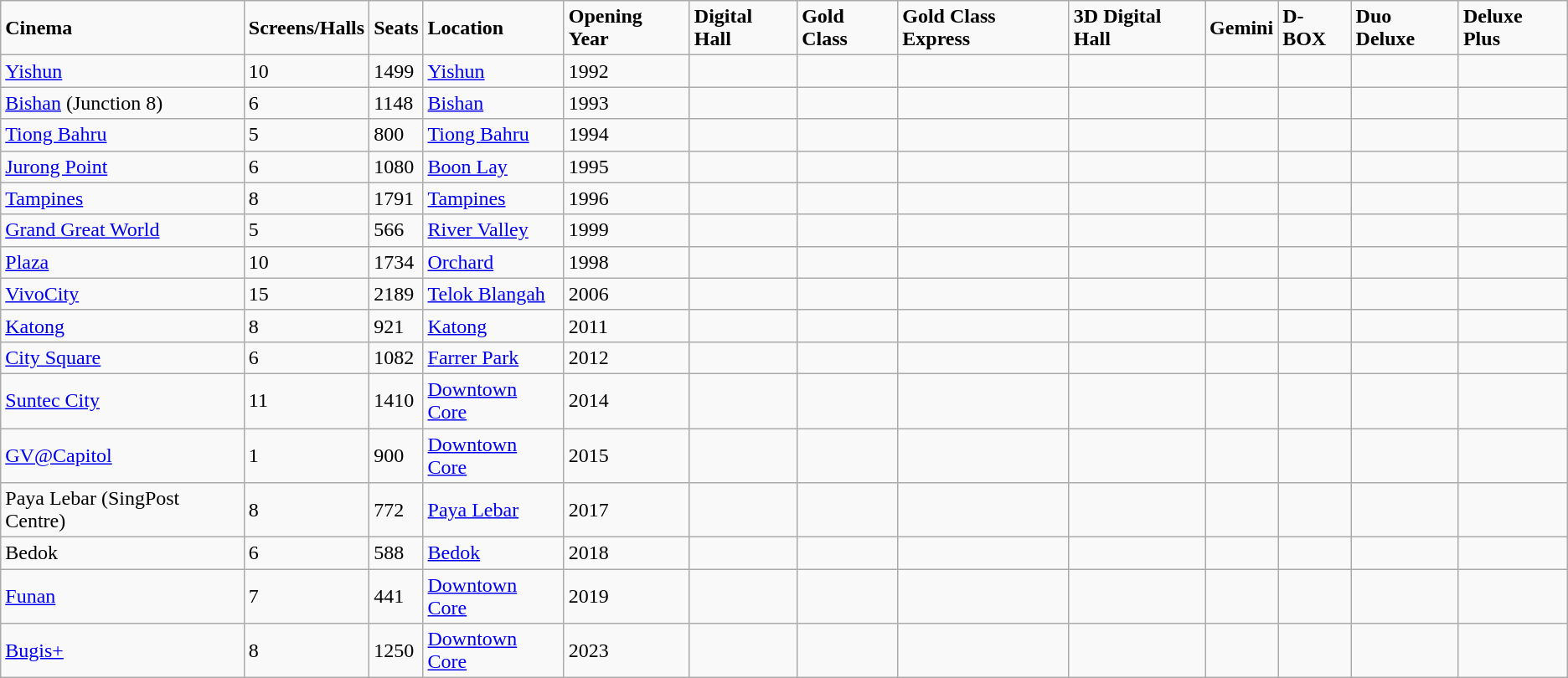<table class="wikitable sortable" style="text-align:left">
<tr>
<td><strong>Cinema</strong></td>
<td><strong>Screens/Halls</strong></td>
<td><strong>Seats</strong></td>
<td><strong>Location</strong></td>
<td><strong>Opening Year</strong></td>
<td><strong>Digital Hall</strong></td>
<td><strong>Gold Class</strong></td>
<td><strong>Gold Class Express</strong></td>
<td><strong>3D Digital Hall</strong></td>
<td><strong>Gemini</strong></td>
<td><strong>D-BOX</strong></td>
<td><strong>Duo Deluxe</strong></td>
<td><strong>Deluxe Plus</strong></td>
</tr>
<tr>
<td><a href='#'>Yishun</a></td>
<td>10</td>
<td>1499</td>
<td><a href='#'>Yishun</a></td>
<td>1992</td>
<td></td>
<td></td>
<td></td>
<td></td>
<td></td>
<td></td>
<td></td>
<td></td>
</tr>
<tr>
<td><a href='#'>Bishan</a> (Junction 8)</td>
<td>6</td>
<td>1148</td>
<td><a href='#'>Bishan</a></td>
<td>1993</td>
<td></td>
<td></td>
<td></td>
<td></td>
<td></td>
<td></td>
<td></td>
<td></td>
</tr>
<tr>
<td><a href='#'>Tiong Bahru</a></td>
<td>5</td>
<td>800</td>
<td><a href='#'>Tiong Bahru</a></td>
<td>1994</td>
<td></td>
<td></td>
<td></td>
<td></td>
<td></td>
<td></td>
<td></td>
<td></td>
</tr>
<tr>
<td><a href='#'>Jurong Point</a></td>
<td>6</td>
<td>1080</td>
<td><a href='#'>Boon Lay</a></td>
<td>1995</td>
<td></td>
<td></td>
<td></td>
<td></td>
<td></td>
<td></td>
<td></td>
<td></td>
</tr>
<tr>
<td><a href='#'>Tampines</a></td>
<td>8</td>
<td>1791</td>
<td><a href='#'>Tampines</a></td>
<td>1996</td>
<td></td>
<td></td>
<td></td>
<td></td>
<td></td>
<td></td>
<td></td>
<td></td>
</tr>
<tr>
<td><a href='#'>Grand Great World</a></td>
<td>5</td>
<td>566</td>
<td><a href='#'>River Valley</a></td>
<td>1999</td>
<td></td>
<td></td>
<td></td>
<td></td>
<td></td>
<td></td>
<td></td>
<td></td>
</tr>
<tr>
<td><a href='#'>Plaza</a></td>
<td>10</td>
<td>1734</td>
<td><a href='#'>Orchard</a></td>
<td>1998</td>
<td></td>
<td></td>
<td></td>
<td></td>
<td></td>
<td></td>
<td></td>
<td></td>
</tr>
<tr>
<td><a href='#'>VivoCity</a></td>
<td>15</td>
<td>2189</td>
<td><a href='#'>Telok Blangah</a></td>
<td>2006</td>
<td></td>
<td></td>
<td></td>
<td></td>
<td></td>
<td></td>
<td></td>
<td></td>
</tr>
<tr>
<td><a href='#'>Katong</a></td>
<td>8</td>
<td>921</td>
<td><a href='#'>Katong</a></td>
<td>2011</td>
<td></td>
<td></td>
<td></td>
<td></td>
<td></td>
<td></td>
<td></td>
<td></td>
</tr>
<tr>
<td><a href='#'>City Square</a></td>
<td>6</td>
<td>1082</td>
<td><a href='#'>Farrer Park</a></td>
<td>2012</td>
<td></td>
<td></td>
<td></td>
<td></td>
<td></td>
<td></td>
<td></td>
<td></td>
</tr>
<tr>
<td><a href='#'>Suntec City</a></td>
<td>11</td>
<td>1410</td>
<td><a href='#'>Downtown Core</a></td>
<td>2014</td>
<td></td>
<td></td>
<td></td>
<td></td>
<td></td>
<td></td>
<td></td>
<td></td>
</tr>
<tr>
<td><a href='#'>GV@Capitol</a></td>
<td>1</td>
<td>900</td>
<td><a href='#'>Downtown Core</a></td>
<td>2015</td>
<td></td>
<td></td>
<td></td>
<td></td>
<td></td>
<td></td>
<td></td>
<td></td>
</tr>
<tr>
<td>Paya Lebar (SingPost Centre)</td>
<td>8</td>
<td>772</td>
<td><a href='#'>Paya Lebar</a></td>
<td>2017</td>
<td></td>
<td></td>
<td></td>
<td></td>
<td></td>
<td></td>
<td></td>
<td></td>
</tr>
<tr>
<td>Bedok</td>
<td>6</td>
<td>588</td>
<td><a href='#'>Bedok</a></td>
<td>2018</td>
<td></td>
<td></td>
<td></td>
<td></td>
<td></td>
<td></td>
<td></td>
<td></td>
</tr>
<tr>
<td><a href='#'>Funan</a></td>
<td>7</td>
<td>441</td>
<td><a href='#'>Downtown Core</a></td>
<td>2019</td>
<td></td>
<td></td>
<td></td>
<td></td>
<td></td>
<td></td>
<td></td>
<td></td>
</tr>
<tr>
<td><a href='#'>Bugis+</a></td>
<td>8</td>
<td>1250</td>
<td><a href='#'>Downtown Core</a></td>
<td>2023</td>
<td></td>
<td></td>
<td></td>
<td></td>
<td></td>
<td></td>
<td></td>
<td></td>
</tr>
</table>
